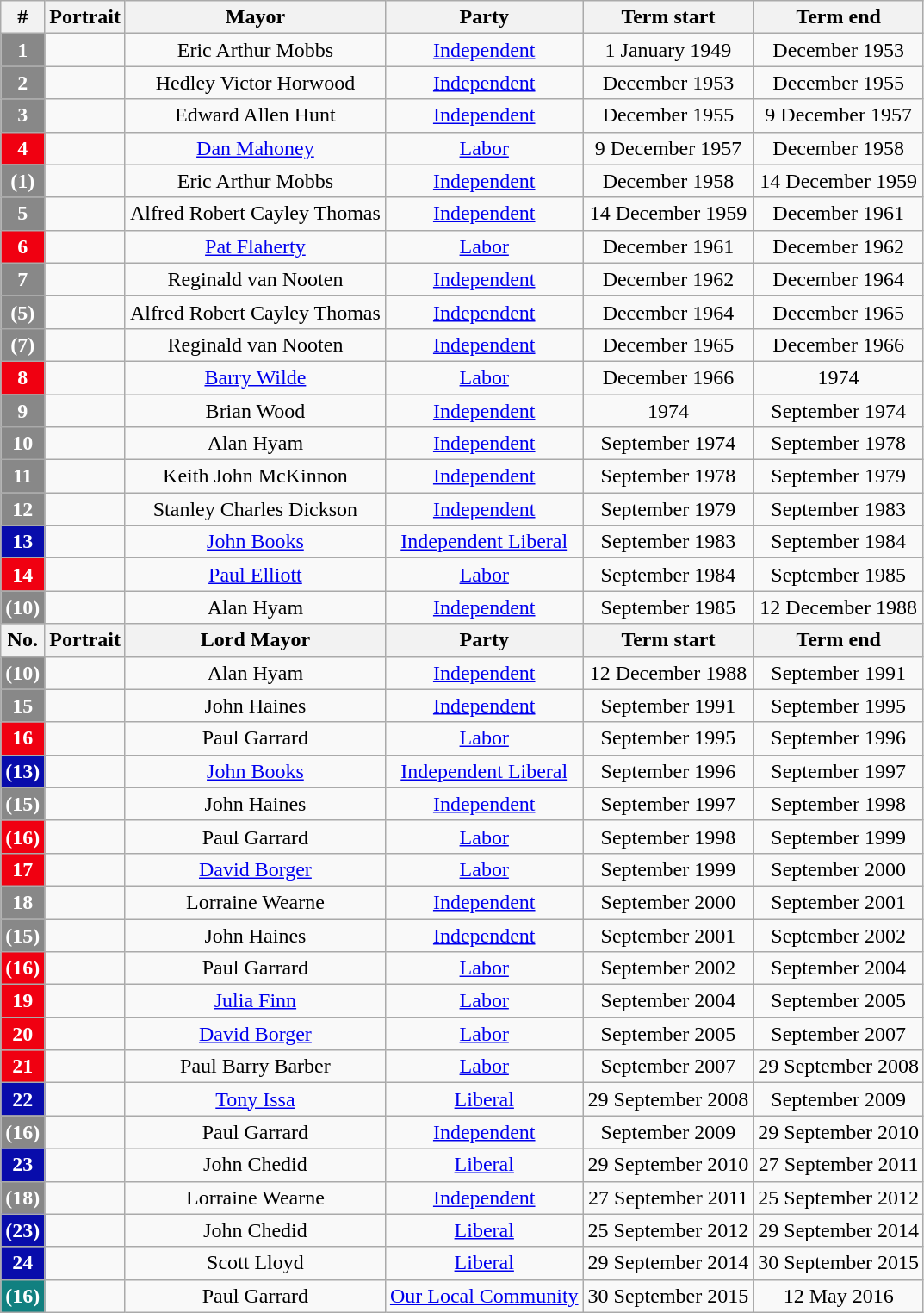<table class="wikitable">
<tr>
<th>#</th>
<th>Portrait</th>
<th>Mayor</th>
<th>Party</th>
<th>Term start</th>
<th>Term end</th>
</tr>
<tr>
<th style="background:#888888; color:white">1</th>
<td align="center"></td>
<td align="center">Eric Arthur Mobbs</td>
<td align="center"><a href='#'>Independent</a></td>
<td align="center">1 January 1949</td>
<td align="center">December 1953</td>
</tr>
<tr>
<th style="background:#888888; color:white">2</th>
<td align="center"></td>
<td align="center">Hedley Victor Horwood</td>
<td align="center"><a href='#'>Independent</a></td>
<td align="center">December 1953</td>
<td align="center">December 1955</td>
</tr>
<tr>
<th style="background:#888888; color:white">3</th>
<td align="center"></td>
<td align="center">Edward Allen Hunt</td>
<td align="center"><a href='#'>Independent</a></td>
<td align="center">December 1955</td>
<td align="center">9 December 1957</td>
</tr>
<tr>
<th style="background:#F00011; color:white">4</th>
<td align="center"></td>
<td align="center"><a href='#'>Dan Mahoney</a></td>
<td align="center"><a href='#'>Labor</a></td>
<td align="center">9 December 1957</td>
<td align="center">December 1958</td>
</tr>
<tr>
<th style="background:#888888; color:white">(1)</th>
<td align="center"></td>
<td align="center">Eric Arthur Mobbs</td>
<td align="center"><a href='#'>Independent</a></td>
<td align="center">December 1958</td>
<td align="center">14 December 1959</td>
</tr>
<tr>
<th style="background:#888888; color:white">5</th>
<td align="center"></td>
<td align="center">Alfred Robert Cayley Thomas</td>
<td align="center"><a href='#'>Independent</a></td>
<td align="center">14 December 1959</td>
<td align="center">December 1961</td>
</tr>
<tr>
<th style="background:#F00011; color:white">6</th>
<td align="center"></td>
<td align="center"><a href='#'>Pat Flaherty</a></td>
<td align="center"><a href='#'>Labor</a></td>
<td align="center">December 1961</td>
<td align="center">December 1962</td>
</tr>
<tr>
<th style="background:#888888; color:white">7</th>
<td align="center"></td>
<td align="center">Reginald van Nooten</td>
<td align="center"><a href='#'>Independent</a></td>
<td align="center">December 1962</td>
<td align="center">December 1964</td>
</tr>
<tr>
<th style="background:#888888; color:white">(5)</th>
<td align="center"></td>
<td align="center">Alfred Robert Cayley Thomas</td>
<td align="center"><a href='#'>Independent</a></td>
<td align="center">December 1964</td>
<td align="center">December 1965</td>
</tr>
<tr>
<th style="background:#888888; color:white">(7)</th>
<td align="center"></td>
<td align="center">Reginald van Nooten</td>
<td align="center"><a href='#'>Independent</a></td>
<td align="center">December 1965</td>
<td align="center">December 1966</td>
</tr>
<tr>
<th style="background:#F00011; color:white">8</th>
<td align="center"></td>
<td align="center"><a href='#'>Barry Wilde</a></td>
<td align="center"><a href='#'>Labor</a></td>
<td align="center">December 1966</td>
<td align="center">1974</td>
</tr>
<tr>
<th style="background:#888888; color:white">9</th>
<td align="center"></td>
<td align="center">Brian Wood</td>
<td align="center"><a href='#'>Independent</a></td>
<td align="center">1974</td>
<td align="center">September 1974</td>
</tr>
<tr>
<th style="background:#888888; color:white">10</th>
<td align="center"></td>
<td align="center">Alan Hyam</td>
<td align="center"><a href='#'>Independent</a></td>
<td align="center">September 1974</td>
<td align="center">September 1978</td>
</tr>
<tr>
<th style="background:#888888; color:white">11</th>
<td align="center"></td>
<td align="center">Keith John McKinnon</td>
<td align="center"><a href='#'>Independent</a></td>
<td align="center">September 1978</td>
<td align="center">September 1979</td>
</tr>
<tr>
<th style="background:#888888; color:white">12</th>
<td align="center"></td>
<td align="center">Stanley Charles Dickson</td>
<td align="center"><a href='#'>Independent</a></td>
<td align="center">September 1979</td>
<td align="center">September 1983</td>
</tr>
<tr>
<th style="background:#080CAB; color:white">13</th>
<td align="center"></td>
<td align="center"><a href='#'>John Books</a></td>
<td align="center"><a href='#'>Independent Liberal</a></td>
<td align="center">September 1983</td>
<td align="center">September 1984</td>
</tr>
<tr>
<th style="background:#F00011; color:white">14</th>
<td align="center"></td>
<td align="center"><a href='#'>Paul Elliott</a></td>
<td align="center"><a href='#'>Labor</a></td>
<td align="center">September 1984</td>
<td align="center">September 1985</td>
</tr>
<tr>
<th style="background:#888888; color:white">(10)</th>
<td align="center"></td>
<td align="center">Alan Hyam</td>
<td align="center"><a href='#'>Independent</a></td>
<td align="center">September 1985</td>
<td align="center">12 December 1988</td>
</tr>
<tr>
<th>No.</th>
<th>Portrait</th>
<th>Lord Mayor</th>
<th>Party</th>
<th>Term start</th>
<th>Term end</th>
</tr>
<tr>
<th style="background:#888888; color:white">(10)</th>
<td align="center"></td>
<td align="center">Alan Hyam</td>
<td align="center"><a href='#'>Independent</a></td>
<td align="center">12 December 1988</td>
<td align="center">September 1991</td>
</tr>
<tr>
<th style="background:#888888; color:white">15</th>
<td align="center"></td>
<td align="center">John Haines</td>
<td align="center"><a href='#'>Independent</a></td>
<td align="center">September 1991</td>
<td align="center">September 1995</td>
</tr>
<tr>
<th style="background:#F00011; color:white">16</th>
<td align="center"></td>
<td align="center">Paul Garrard</td>
<td align="center"><a href='#'>Labor</a></td>
<td align="center">September 1995</td>
<td align="center">September 1996</td>
</tr>
<tr>
<th style="background:#080CAB; color:white">(13)</th>
<td align="center"></td>
<td align="center"><a href='#'>John Books</a></td>
<td align="center"><a href='#'>Independent Liberal</a></td>
<td align="center">September 1996</td>
<td align="center">September 1997</td>
</tr>
<tr>
<th style="background:#888888; color:white">(15)</th>
<td align="center"></td>
<td align="center">John Haines</td>
<td align="center"><a href='#'>Independent</a></td>
<td align="center">September 1997</td>
<td align="center">September 1998</td>
</tr>
<tr>
<th style="background:#F00011; color:white">(16)</th>
<td align="center"></td>
<td align="center">Paul Garrard</td>
<td align="center"><a href='#'>Labor</a></td>
<td align="center">September 1998</td>
<td align="center">September 1999</td>
</tr>
<tr>
<th style="background:#F00011; color:white">17</th>
<td align="center"></td>
<td align="center"><a href='#'>David Borger</a></td>
<td align="center"><a href='#'>Labor</a></td>
<td align="center">September 1999</td>
<td align="center">September 2000</td>
</tr>
<tr>
<th style="background:#888888; color:white">18</th>
<td align="center"></td>
<td align="center">Lorraine Wearne</td>
<td align="center"><a href='#'>Independent</a></td>
<td align="center">September 2000</td>
<td align="center">September 2001</td>
</tr>
<tr>
<th style="background:#888888; color:white">(15)</th>
<td align="center"></td>
<td align="center">John Haines</td>
<td align="center"><a href='#'>Independent</a></td>
<td align="center">September 2001</td>
<td align="center">September 2002</td>
</tr>
<tr>
<th style="background:#F00011; color:white">(16)</th>
<td align="center"></td>
<td align="center">Paul Garrard</td>
<td align="center"><a href='#'>Labor</a></td>
<td align="center">September 2002</td>
<td align="center">September 2004</td>
</tr>
<tr>
<th style="background:#F00011; color:white">19</th>
<td align="center"></td>
<td align="center"><a href='#'>Julia Finn</a></td>
<td align="center"><a href='#'>Labor</a></td>
<td align="center">September 2004</td>
<td align="center">September 2005</td>
</tr>
<tr>
<th style="background:#F00011; color:white">20</th>
<td align="center"></td>
<td align="center"><a href='#'>David Borger</a></td>
<td align="center"><a href='#'>Labor</a></td>
<td align="center">September 2005</td>
<td align="center">September 2007</td>
</tr>
<tr>
<th style="background:#F00011; color:white">21</th>
<td align="center"></td>
<td align="center">Paul Barry Barber</td>
<td align="center"><a href='#'>Labor</a></td>
<td align="center">September 2007</td>
<td align="center">29 September 2008</td>
</tr>
<tr>
<th style="background:#080CAB; color:white">22</th>
<td align="center"></td>
<td align="center"><a href='#'>Tony Issa</a></td>
<td align="center"><a href='#'>Liberal</a></td>
<td align="center">29 September 2008</td>
<td align="center">September 2009</td>
</tr>
<tr>
<th style="background:#888888; color:white">(16)</th>
<td align="center"></td>
<td align="center">Paul Garrard</td>
<td align="center"><a href='#'>Independent</a></td>
<td align="center">September 2009</td>
<td align="center">29 September 2010</td>
</tr>
<tr>
<th style="background:#080CAB; color:white">23</th>
<td align="center"></td>
<td align="center">John Chedid</td>
<td align="center"><a href='#'>Liberal</a></td>
<td align="center">29 September 2010</td>
<td align="center">27 September 2011</td>
</tr>
<tr>
<th style="background:#888888; color:white">(18)</th>
<td align="center"></td>
<td align="center">Lorraine Wearne</td>
<td align="center"><a href='#'>Independent</a></td>
<td align="center">27 September 2011</td>
<td align="center">25 September 2012</td>
</tr>
<tr>
<th style="background:#080CAB; color:white">(23)</th>
<td align="center"></td>
<td align="center">John Chedid</td>
<td align="center"><a href='#'>Liberal</a></td>
<td align="center">25 September 2012</td>
<td align="center">29 September 2014</td>
</tr>
<tr>
<th style="background:#080CAB; color:white">24</th>
<td align="center"></td>
<td align="center">Scott Lloyd</td>
<td align="center"><a href='#'>Liberal</a></td>
<td align="center">29 September 2014</td>
<td align="center">30 September 2015</td>
</tr>
<tr>
<th style="background:#118080; color:white">(16)</th>
<td align="center"></td>
<td align="center">Paul Garrard</td>
<td align="center"><a href='#'>Our Local Community</a></td>
<td align="center">30 September 2015</td>
<td align="center">12 May 2016</td>
</tr>
</table>
